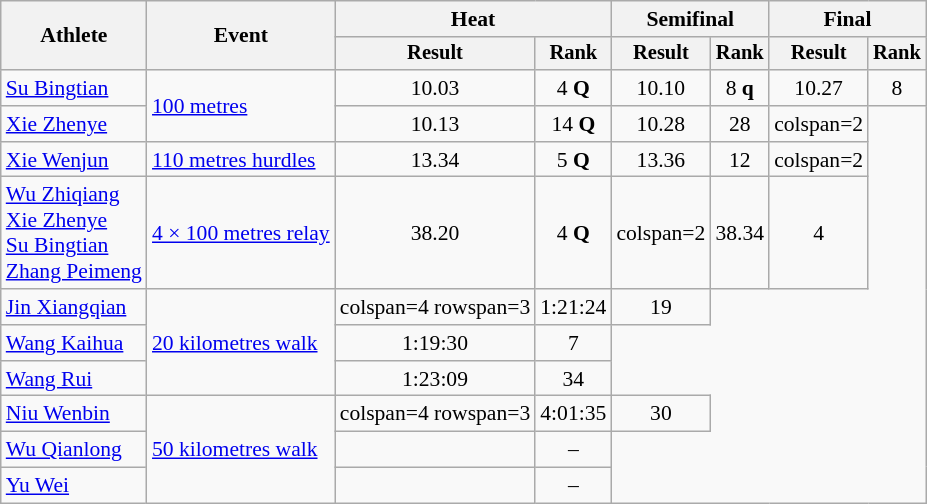<table class="wikitable" style="font-size:90%">
<tr>
<th rowspan="2">Athlete</th>
<th rowspan="2">Event</th>
<th colspan="2">Heat</th>
<th colspan="2">Semifinal</th>
<th colspan="2">Final</th>
</tr>
<tr style="font-size:95%">
<th>Result</th>
<th>Rank</th>
<th>Result</th>
<th>Rank</th>
<th>Result</th>
<th>Rank</th>
</tr>
<tr style=text-align:center>
<td style=text-align:left><a href='#'>Su Bingtian</a></td>
<td style=text-align:left rowspan=2><a href='#'>100 metres</a></td>
<td>10.03 <strong></strong></td>
<td>4 <strong>Q</strong></td>
<td>10.10</td>
<td>8 <strong>q</strong></td>
<td>10.27</td>
<td>8</td>
</tr>
<tr style=text-align:center>
<td style=text-align:left><a href='#'>Xie Zhenye</a></td>
<td>10.13</td>
<td>14 <strong>Q</strong></td>
<td>10.28</td>
<td>28</td>
<td>colspan=2 </td>
</tr>
<tr style=text-align:center>
<td style=text-align:left><a href='#'>Xie Wenjun</a></td>
<td style=text-align:left><a href='#'>110 metres hurdles</a></td>
<td>13.34</td>
<td>5 <strong>Q</strong></td>
<td>13.36</td>
<td>12</td>
<td>colspan=2 </td>
</tr>
<tr style=text-align:center>
<td style=text-align:left><a href='#'>Wu Zhiqiang</a><br><a href='#'>Xie Zhenye</a><br><a href='#'>Su Bingtian</a><br><a href='#'>Zhang Peimeng</a></td>
<td style=text-align:left><a href='#'>4 × 100 metres relay</a></td>
<td>38.20</td>
<td>4 <strong>Q</strong></td>
<td>colspan=2 </td>
<td>38.34</td>
<td>4</td>
</tr>
<tr style=text-align:center>
<td style=text-align:left><a href='#'>Jin Xiangqian</a></td>
<td style=text-align:left rowspan=3><a href='#'>20 kilometres walk</a></td>
<td>colspan=4 rowspan=3 </td>
<td>1:21:24</td>
<td>19</td>
</tr>
<tr style=text-align:center>
<td style=text-align:left><a href='#'>Wang Kaihua</a></td>
<td>1:19:30</td>
<td>7</td>
</tr>
<tr style=text-align:center>
<td style=text-align:left><a href='#'>Wang Rui</a></td>
<td>1:23:09</td>
<td>34</td>
</tr>
<tr style=text-align:center>
<td style=text-align:left><a href='#'>Niu Wenbin</a></td>
<td style=text-align:left rowspan=3><a href='#'>50 kilometres walk</a></td>
<td>colspan=4 rowspan=3 </td>
<td>4:01:35</td>
<td>30</td>
</tr>
<tr style=text-align:center>
<td style=text-align:left><a href='#'>Wu Qianlong</a></td>
<td></td>
<td>–</td>
</tr>
<tr style=text-align:center>
<td style=text-align:left><a href='#'>Yu Wei</a></td>
<td></td>
<td>–</td>
</tr>
</table>
